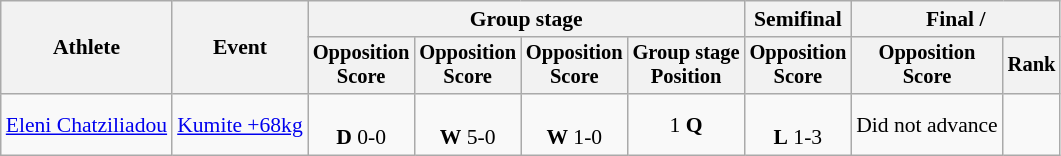<table class="wikitable" style="text-align:center; font-size:90%">
<tr>
<th rowspan=2>Athlete</th>
<th rowspan=2>Event</th>
<th colspan=4>Group stage</th>
<th>Semifinal</th>
<th colspan=2>Final / </th>
</tr>
<tr style="font-size:95%">
<th>Opposition<br>Score</th>
<th>Opposition<br>Score</th>
<th>Opposition<br>Score</th>
<th>Group stage<br>Position</th>
<th>Opposition<br>Score</th>
<th>Opposition<br>Score</th>
<th>Rank</th>
</tr>
<tr>
<td align=left><a href='#'>Eleni Chatziliadou</a></td>
<td align=left><a href='#'>Kumite +68kg</a></td>
<td><br><strong>D</strong> 0-0</td>
<td><br><strong>W</strong> 5-0</td>
<td><br><strong>W</strong> 1-0</td>
<td>1 <strong>Q</strong></td>
<td><br><strong>L</strong> 1-3</td>
<td>Did not advance</td>
<td></td>
</tr>
</table>
